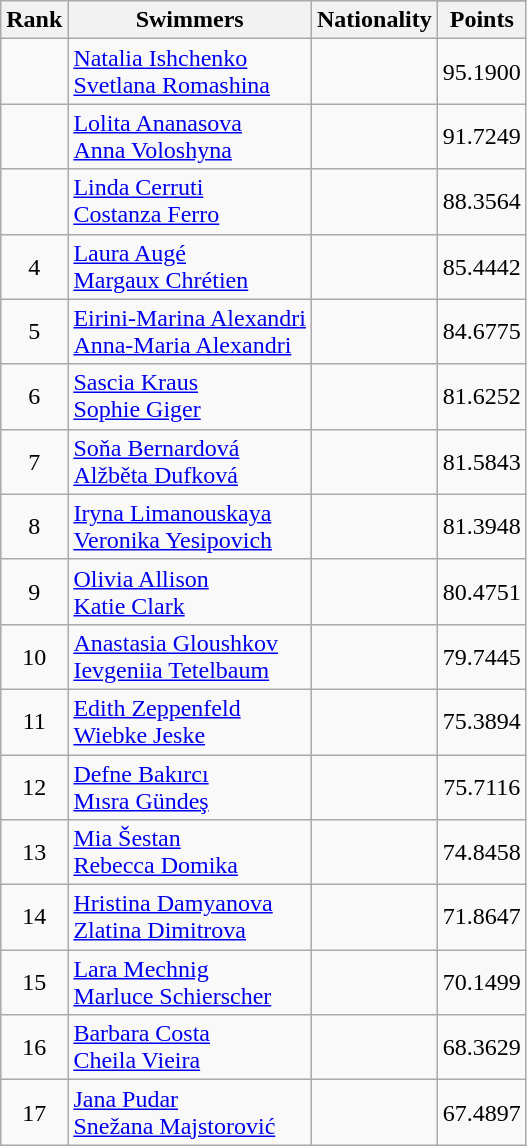<table class="wikitable sortable" style="text-align:center">
<tr>
<th rowspan=2>Rank</th>
<th rowspan=2>Swimmers</th>
<th rowspan=2>Nationality</th>
</tr>
<tr>
<th>Points</th>
</tr>
<tr>
<td></td>
<td align=left><a href='#'>Natalia Ishchenko</a><br><a href='#'>Svetlana Romashina</a></td>
<td align=left></td>
<td>95.1900</td>
</tr>
<tr>
<td></td>
<td align=left><a href='#'>Lolita Ananasova</a><br><a href='#'>Anna Voloshyna</a></td>
<td align=left></td>
<td>91.7249</td>
</tr>
<tr>
<td></td>
<td align=left><a href='#'>Linda Cerruti</a><br><a href='#'>Costanza Ferro</a></td>
<td align=left></td>
<td>88.3564</td>
</tr>
<tr>
<td>4</td>
<td align=left><a href='#'>Laura Augé</a><br><a href='#'>Margaux Chrétien</a></td>
<td align=left></td>
<td>85.4442</td>
</tr>
<tr>
<td>5</td>
<td align=left><a href='#'>Eirini-Marina Alexandri</a><br><a href='#'>Anna-Maria Alexandri</a></td>
<td align=left></td>
<td>84.6775</td>
</tr>
<tr>
<td>6</td>
<td align=left><a href='#'>Sascia Kraus</a><br><a href='#'>Sophie Giger</a></td>
<td align=left></td>
<td>81.6252</td>
</tr>
<tr>
<td>7</td>
<td align=left><a href='#'>Soňa Bernardová</a><br><a href='#'>Alžběta Dufková</a></td>
<td align=left></td>
<td>81.5843</td>
</tr>
<tr>
<td>8</td>
<td align=left><a href='#'>Iryna Limanouskaya</a><br><a href='#'>Veronika Yesipovich</a></td>
<td align=left></td>
<td>81.3948</td>
</tr>
<tr>
<td>9</td>
<td align=left><a href='#'>Olivia Allison</a><br><a href='#'>Katie Clark</a></td>
<td align=left></td>
<td>80.4751</td>
</tr>
<tr>
<td>10</td>
<td align=left><a href='#'>Anastasia Gloushkov</a><br><a href='#'>Ievgeniia Tetelbaum</a></td>
<td align=left></td>
<td>79.7445</td>
</tr>
<tr>
<td>11</td>
<td align=left><a href='#'>Edith Zeppenfeld</a><br><a href='#'>Wiebke Jeske</a></td>
<td align=left></td>
<td>75.3894</td>
</tr>
<tr>
<td>12</td>
<td align=left><a href='#'>Defne Bakırcı</a><br><a href='#'>Mısra Gündeş</a></td>
<td align=left></td>
<td>75.7116</td>
</tr>
<tr>
<td>13</td>
<td align=left><a href='#'>Mia Šestan</a><br><a href='#'>Rebecca Domika</a></td>
<td align=left></td>
<td>74.8458</td>
</tr>
<tr>
<td>14</td>
<td align=left><a href='#'>Hristina Damyanova</a><br><a href='#'>Zlatina Dimitrova</a></td>
<td align=left></td>
<td>71.8647</td>
</tr>
<tr>
<td>15</td>
<td align=left><a href='#'>Lara Mechnig</a><br><a href='#'>Marluce Schierscher</a></td>
<td align=left></td>
<td>70.1499</td>
</tr>
<tr>
<td>16</td>
<td align=left><a href='#'>Barbara Costa</a><br><a href='#'>Cheila Vieira</a></td>
<td align=left></td>
<td>68.3629</td>
</tr>
<tr>
<td>17</td>
<td align=left><a href='#'>Jana Pudar</a><br><a href='#'>Snežana Majstorović</a></td>
<td align=left></td>
<td>67.4897</td>
</tr>
</table>
